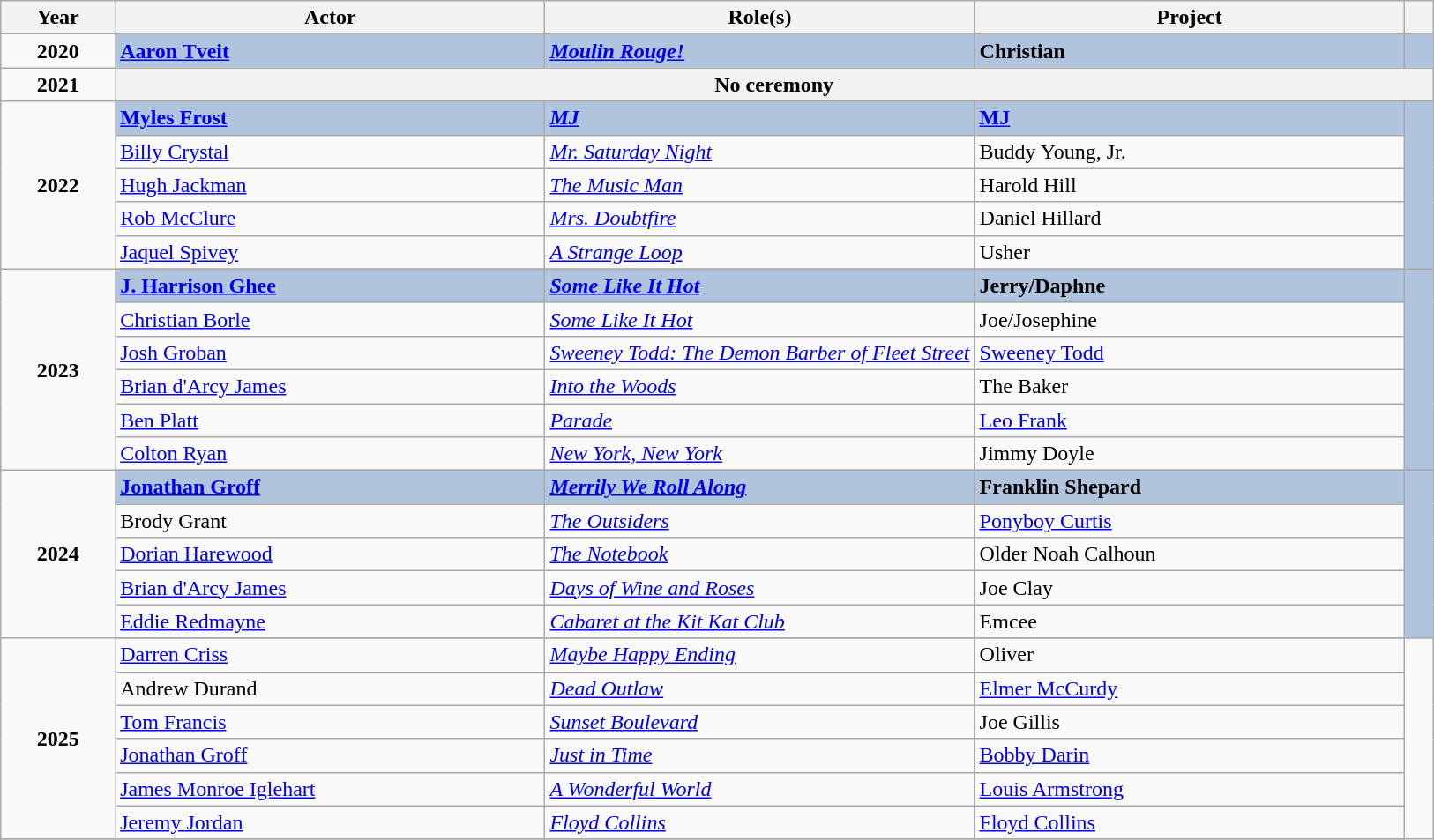<table class="wikitable sortable">
<tr>
<th scope="col" style="width:8%;">Year</th>
<th scope="col" style="width:30%;">Actor</th>
<th scope="col" style="width:30%;">Role(s)</th>
<th scope="col" style="width:30%;">Project</th>
<th scope="col" style="width:2%;" class="unsortable"></th>
</tr>
<tr>
<td rowspan="2" align="center"><strong>2020</strong> <br> </td>
</tr>
<tr style="background:#B0C4DE">
<td><strong><a href='#'>Aaron Tveit</a></strong></td>
<td><strong><em><a href='#'>Moulin Rouge!</a></em></strong></td>
<td><strong>Christian</strong></td>
<td align="center"></td>
</tr>
<tr>
<td align="center"><strong>2021</strong></td>
<th colspan="4">No ceremony</th>
</tr>
<tr>
<td rowspan="6" align="center"><strong>2022</strong> <br> </td>
</tr>
<tr style="background:#B0C4DE">
<td><strong><a href='#'>Myles Frost</a></strong></td>
<td><strong><em><a href='#'>MJ</a></em></strong></td>
<td><strong><a href='#'>MJ</a></strong></td>
<td rowspan="6" align="center"></td>
</tr>
<tr>
<td><a href='#'>Billy Crystal</a></td>
<td><em><a href='#'>Mr. Saturday Night</a></em></td>
<td>Buddy Young, Jr.</td>
</tr>
<tr>
<td><a href='#'>Hugh Jackman</a></td>
<td><em><a href='#'>The Music Man</a></em></td>
<td>Harold Hill</td>
</tr>
<tr>
<td><a href='#'>Rob McClure</a></td>
<td><em><a href='#'>Mrs. Doubtfire</a></em></td>
<td>Daniel Hillard</td>
</tr>
<tr>
<td><a href='#'>Jaquel Spivey</a></td>
<td><em><a href='#'>A Strange Loop</a></em></td>
<td>Usher</td>
</tr>
<tr>
<td rowspan="7" align="center"><strong>2023</strong> <br> </td>
</tr>
<tr style="background:#B0C4DE">
<td><strong><a href='#'>J. Harrison Ghee</a></strong></td>
<td><strong><em><a href='#'>Some Like It Hot</a></em></strong></td>
<td><strong>Jerry/Daphne</strong></td>
<td rowspan="6" align="center"></td>
</tr>
<tr>
<td><a href='#'>Christian Borle</a></td>
<td><em><a href='#'>Some Like It Hot</a></em></td>
<td>Joe/Josephine</td>
</tr>
<tr>
<td><a href='#'>Josh Groban</a></td>
<td><em><a href='#'>Sweeney Todd: The Demon Barber of Fleet Street</a></em></td>
<td><a href='#'>Sweeney Todd</a></td>
</tr>
<tr>
<td><a href='#'>Brian d'Arcy James</a></td>
<td><em><a href='#'>Into the Woods</a></em></td>
<td>The Baker</td>
</tr>
<tr>
<td><a href='#'>Ben Platt</a></td>
<td><em><a href='#'>Parade</a></em></td>
<td><a href='#'>Leo Frank</a></td>
</tr>
<tr>
<td><a href='#'>Colton Ryan</a></td>
<td><em><a href='#'>New York, New York</a></em></td>
<td>Jimmy Doyle</td>
</tr>
<tr>
<td rowspan="6" align="center"><strong>2024</strong> <br> </td>
</tr>
<tr style="background:#B0C4DE">
<td><strong><a href='#'>Jonathan Groff</a></strong></td>
<td><strong><em><a href='#'>Merrily We Roll Along</a></em></strong></td>
<td><strong>Franklin Shepard</strong></td>
<td rowspan="6" align="center"></td>
</tr>
<tr>
<td>Brody Grant</td>
<td><em><a href='#'>The Outsiders</a></em></td>
<td><a href='#'>Ponyboy Curtis</a></td>
</tr>
<tr>
<td><a href='#'>Dorian Harewood</a></td>
<td><em><a href='#'>The Notebook</a></em></td>
<td>Older Noah Calhoun</td>
</tr>
<tr>
<td><a href='#'>Brian d'Arcy James</a></td>
<td><em><a href='#'>Days of Wine and Roses</a></em></td>
<td>Joe Clay</td>
</tr>
<tr>
<td><a href='#'>Eddie Redmayne</a></td>
<td><em><a href='#'>Cabaret at the Kit Kat Club</a></em></td>
<td>Emcee</td>
</tr>
<tr>
<td rowspan="7" align="center"><strong>2025</strong> <br> </td>
</tr>
<tr>
<td><a href='#'>Darren Criss</a></td>
<td><em><a href='#'>Maybe Happy Ending</a></em></td>
<td>Oliver</td>
</tr>
<tr>
<td>Andrew Durand</td>
<td><em><a href='#'>Dead Outlaw</a></em></td>
<td><a href='#'>Elmer McCurdy</a></td>
</tr>
<tr>
<td><a href='#'>Tom Francis</a></td>
<td><em><a href='#'>Sunset Boulevard</a></em></td>
<td>Joe Gillis</td>
</tr>
<tr>
<td><a href='#'>Jonathan Groff</a></td>
<td><em><a href='#'>Just in Time</a></em></td>
<td><a href='#'>Bobby Darin</a></td>
</tr>
<tr>
<td><a href='#'>James Monroe Iglehart</a></td>
<td><em><a href='#'>A Wonderful World</a></em></td>
<td><a href='#'>Louis Armstrong</a></td>
</tr>
<tr>
<td><a href='#'>Jeremy Jordan</a></td>
<td><em><a href='#'>Floyd Collins</a></em></td>
<td><a href='#'>Floyd Collins</a></td>
</tr>
<tr>
</tr>
</table>
